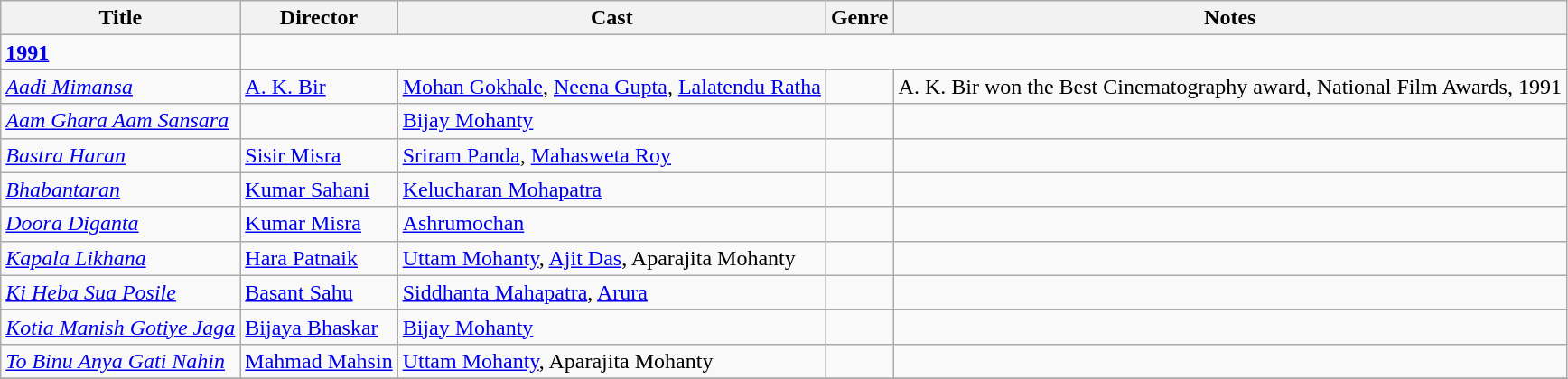<table class="wikitable sortable">
<tr>
<th>Title</th>
<th>Director</th>
<th>Cast</th>
<th>Genre</th>
<th>Notes</th>
</tr>
<tr>
<td><strong><a href='#'>1991</a></strong></td>
</tr>
<tr>
<td><em><a href='#'>Aadi Mimansa</a></em></td>
<td><a href='#'>A. K. Bir</a></td>
<td><a href='#'>Mohan Gokhale</a>, <a href='#'>Neena Gupta</a>, <a href='#'>Lalatendu Ratha</a></td>
<td></td>
<td>A. K. Bir won the Best Cinematography award, National Film Awards, 1991</td>
</tr>
<tr>
<td><em><a href='#'>Aam Ghara Aam Sansara</a></em> </td>
<td></td>
<td><a href='#'>Bijay Mohanty</a></td>
<td></td>
<td></td>
</tr>
<tr>
<td><em><a href='#'>Bastra Haran</a></em> </td>
<td><a href='#'>Sisir Misra</a></td>
<td><a href='#'>Sriram Panda</a>, <a href='#'>Mahasweta Roy</a></td>
<td></td>
<td></td>
</tr>
<tr>
<td><em><a href='#'>Bhabantaran</a></em></td>
<td><a href='#'>Kumar Sahani</a></td>
<td><a href='#'>Kelucharan Mohapatra</a></td>
<td></td>
<td></td>
</tr>
<tr>
<td><em><a href='#'>Doora Diganta</a></em></td>
<td><a href='#'>Kumar Misra</a></td>
<td><a href='#'>Ashrumochan</a></td>
<td></td>
<td></td>
</tr>
<tr>
<td><em><a href='#'>Kapala Likhana</a></em></td>
<td><a href='#'>Hara Patnaik</a></td>
<td><a href='#'>Uttam Mohanty</a>, <a href='#'>Ajit Das</a>, Aparajita Mohanty</td>
<td></td>
<td></td>
</tr>
<tr>
<td><em><a href='#'>Ki Heba Sua Posile</a></em> </td>
<td><a href='#'>Basant Sahu</a></td>
<td><a href='#'>Siddhanta Mahapatra</a>, <a href='#'>Arura</a></td>
<td></td>
<td></td>
</tr>
<tr>
<td><em><a href='#'>Kotia Manish Gotiye Jaga</a></em> </td>
<td><a href='#'>Bijaya Bhaskar</a></td>
<td><a href='#'>Bijay Mohanty</a></td>
<td></td>
<td></td>
</tr>
<tr>
<td><em><a href='#'>To Binu Anya Gati Nahin</a></em></td>
<td><a href='#'>Mahmad Mahsin</a></td>
<td><a href='#'>Uttam Mohanty</a>, Aparajita Mohanty</td>
<td></td>
<td></td>
</tr>
<tr>
</tr>
</table>
